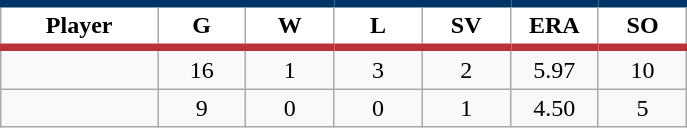<table class="wikitable sortable">
<tr>
<th style="background:#FFFFFF; border-top:#023465 5px solid; border-bottom:#ba313c 5px solid;" width="16%">Player</th>
<th style="background:#FFFFFF; border-top:#023465 5px solid; border-bottom:#ba313c 5px solid;" width="9%">G</th>
<th style="background:#FFFFFF; border-top:#023465 5px solid; border-bottom:#ba313c 5px solid;" width="9%">W</th>
<th style="background:#FFFFFF; border-top:#023465 5px solid; border-bottom:#ba313c 5px solid;" width="9%">L</th>
<th style="background:#FFFFFF; border-top:#023465 5px solid; border-bottom:#ba313c 5px solid;" width="9%">SV</th>
<th style="background:#FFFFFF; border-top:#023465 5px solid; border-bottom:#ba313c 5px solid;" width="9%">ERA</th>
<th style="background:#FFFFFF; border-top:#023465 5px solid; border-bottom:#ba313c 5px solid;" width="9%">SO</th>
</tr>
<tr align="center">
<td></td>
<td>16</td>
<td>1</td>
<td>3</td>
<td>2</td>
<td>5.97</td>
<td>10</td>
</tr>
<tr align="center">
<td></td>
<td>9</td>
<td>0</td>
<td>0</td>
<td>1</td>
<td>4.50</td>
<td>5</td>
</tr>
</table>
